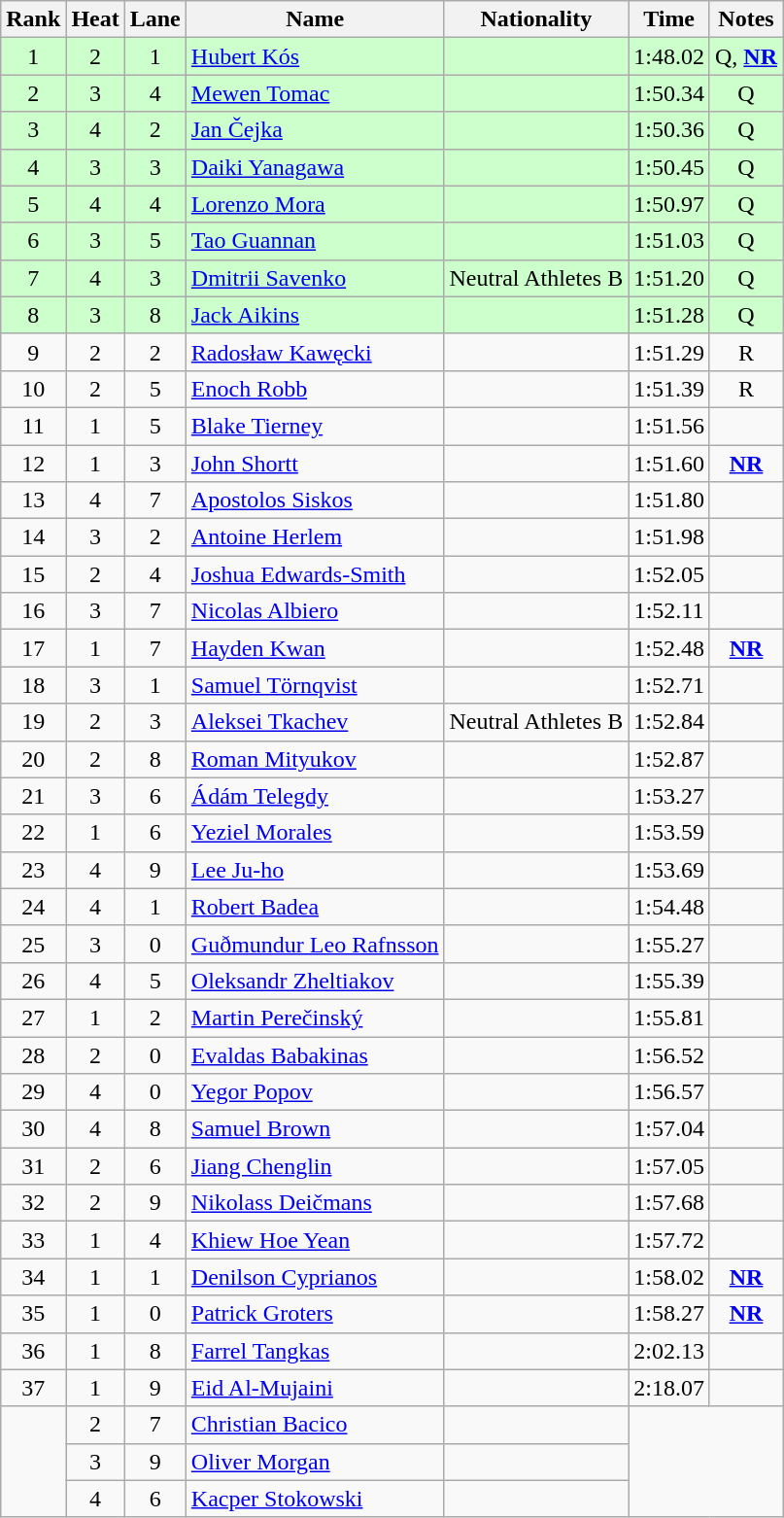<table class="wikitable sortable" style="text-align:center">
<tr>
<th>Rank</th>
<th>Heat</th>
<th>Lane</th>
<th>Name</th>
<th>Nationality</th>
<th>Time</th>
<th>Notes</th>
</tr>
<tr bgcolor=ccffcc>
<td>1</td>
<td>2</td>
<td>1</td>
<td align=left><a href='#'>Hubert Kós</a></td>
<td align=left></td>
<td>1:48.02</td>
<td>Q, <strong><a href='#'>NR</a></strong></td>
</tr>
<tr bgcolor=ccffcc>
<td>2</td>
<td>3</td>
<td>4</td>
<td align=left><a href='#'>Mewen Tomac</a></td>
<td align=left></td>
<td>1:50.34</td>
<td>Q</td>
</tr>
<tr bgcolor=ccffcc>
<td>3</td>
<td>4</td>
<td>2</td>
<td align=left><a href='#'>Jan Čejka</a></td>
<td align=left></td>
<td>1:50.36</td>
<td>Q</td>
</tr>
<tr bgcolor=ccffcc>
<td>4</td>
<td>3</td>
<td>3</td>
<td align=left><a href='#'>Daiki Yanagawa</a></td>
<td align=left></td>
<td>1:50.45</td>
<td>Q</td>
</tr>
<tr bgcolor=ccffcc>
<td>5</td>
<td>4</td>
<td>4</td>
<td align=left><a href='#'>Lorenzo Mora</a></td>
<td align=left></td>
<td>1:50.97</td>
<td>Q</td>
</tr>
<tr bgcolor=ccffcc>
<td>6</td>
<td>3</td>
<td>5</td>
<td align=left><a href='#'>Tao Guannan</a></td>
<td align=left></td>
<td>1:51.03</td>
<td>Q</td>
</tr>
<tr bgcolor=ccffcc>
<td>7</td>
<td>4</td>
<td>3</td>
<td align=left><a href='#'>Dmitrii Savenko</a></td>
<td align=left> Neutral Athletes B</td>
<td>1:51.20</td>
<td>Q</td>
</tr>
<tr bgcolor=ccffcc>
<td>8</td>
<td>3</td>
<td>8</td>
<td align=left><a href='#'>Jack Aikins</a></td>
<td align=left></td>
<td>1:51.28</td>
<td>Q</td>
</tr>
<tr>
<td>9</td>
<td>2</td>
<td>2</td>
<td align=left><a href='#'>Radosław Kawęcki</a></td>
<td align=left></td>
<td>1:51.29</td>
<td>R</td>
</tr>
<tr>
<td>10</td>
<td>2</td>
<td>5</td>
<td align=left><a href='#'>Enoch Robb</a></td>
<td align=left></td>
<td>1:51.39</td>
<td>R</td>
</tr>
<tr>
<td>11</td>
<td>1</td>
<td>5</td>
<td align=left><a href='#'>Blake Tierney</a></td>
<td align=left></td>
<td>1:51.56</td>
<td></td>
</tr>
<tr>
<td>12</td>
<td>1</td>
<td>3</td>
<td align=left><a href='#'>John Shortt</a></td>
<td align=left></td>
<td>1:51.60</td>
<td><strong><a href='#'>NR</a></strong></td>
</tr>
<tr>
<td>13</td>
<td>4</td>
<td>7</td>
<td align=left><a href='#'>Apostolos Siskos</a></td>
<td align=left></td>
<td>1:51.80</td>
<td></td>
</tr>
<tr>
<td>14</td>
<td>3</td>
<td>2</td>
<td align=left><a href='#'>Antoine Herlem</a></td>
<td align=left></td>
<td>1:51.98</td>
<td></td>
</tr>
<tr>
<td>15</td>
<td>2</td>
<td>4</td>
<td align=left><a href='#'>Joshua Edwards-Smith</a></td>
<td align=left></td>
<td>1:52.05</td>
<td></td>
</tr>
<tr>
<td>16</td>
<td>3</td>
<td>7</td>
<td align=left><a href='#'>Nicolas Albiero</a></td>
<td align=left></td>
<td>1:52.11</td>
<td></td>
</tr>
<tr>
<td>17</td>
<td>1</td>
<td>7</td>
<td align=left><a href='#'>Hayden Kwan</a></td>
<td align=left></td>
<td>1:52.48</td>
<td><strong><a href='#'>NR</a></strong></td>
</tr>
<tr>
<td>18</td>
<td>3</td>
<td>1</td>
<td align=left><a href='#'>Samuel Törnqvist</a></td>
<td align=left></td>
<td>1:52.71</td>
<td></td>
</tr>
<tr>
<td>19</td>
<td>2</td>
<td>3</td>
<td align=left><a href='#'>Aleksei Tkachev</a></td>
<td align=left> Neutral Athletes B</td>
<td>1:52.84</td>
<td></td>
</tr>
<tr>
<td>20</td>
<td>2</td>
<td>8</td>
<td align=left><a href='#'>Roman Mityukov</a></td>
<td align=left></td>
<td>1:52.87</td>
<td></td>
</tr>
<tr>
<td>21</td>
<td>3</td>
<td>6</td>
<td align=left><a href='#'>Ádám Telegdy</a></td>
<td align=left></td>
<td>1:53.27</td>
<td></td>
</tr>
<tr>
<td>22</td>
<td>1</td>
<td>6</td>
<td align=left><a href='#'>Yeziel Morales</a></td>
<td align=left></td>
<td>1:53.59</td>
<td></td>
</tr>
<tr>
<td>23</td>
<td>4</td>
<td>9</td>
<td align=left><a href='#'>Lee Ju-ho</a></td>
<td align=left></td>
<td>1:53.69</td>
<td></td>
</tr>
<tr>
<td>24</td>
<td>4</td>
<td>1</td>
<td align=left><a href='#'>Robert Badea</a></td>
<td align=left></td>
<td>1:54.48</td>
<td></td>
</tr>
<tr>
<td>25</td>
<td>3</td>
<td>0</td>
<td align=left><a href='#'>Guðmundur Leo Rafnsson</a></td>
<td align=left></td>
<td>1:55.27</td>
<td></td>
</tr>
<tr>
<td>26</td>
<td>4</td>
<td>5</td>
<td align=left><a href='#'>Oleksandr Zheltiakov</a></td>
<td align=left></td>
<td>1:55.39</td>
<td></td>
</tr>
<tr>
<td>27</td>
<td>1</td>
<td>2</td>
<td align=left><a href='#'>Martin Perečinský</a></td>
<td align=left></td>
<td>1:55.81</td>
<td></td>
</tr>
<tr>
<td>28</td>
<td>2</td>
<td>0</td>
<td align=left><a href='#'>Evaldas Babakinas</a></td>
<td align=left></td>
<td>1:56.52</td>
<td></td>
</tr>
<tr>
<td>29</td>
<td>4</td>
<td>0</td>
<td align=left><a href='#'>Yegor Popov</a></td>
<td align=left></td>
<td>1:56.57</td>
<td></td>
</tr>
<tr>
<td>30</td>
<td>4</td>
<td>8</td>
<td align=left><a href='#'>Samuel Brown</a></td>
<td align=left></td>
<td>1:57.04</td>
<td></td>
</tr>
<tr>
<td>31</td>
<td>2</td>
<td>6</td>
<td align=left><a href='#'>Jiang Chenglin</a></td>
<td align=left></td>
<td>1:57.05</td>
<td></td>
</tr>
<tr>
<td>32</td>
<td>2</td>
<td>9</td>
<td align=left><a href='#'>Nikolass Deičmans</a></td>
<td align=left></td>
<td>1:57.68</td>
<td></td>
</tr>
<tr>
<td>33</td>
<td>1</td>
<td>4</td>
<td align=left><a href='#'>Khiew Hoe Yean</a></td>
<td align=left></td>
<td>1:57.72</td>
<td></td>
</tr>
<tr>
<td>34</td>
<td>1</td>
<td>1</td>
<td align=left><a href='#'>Denilson Cyprianos</a></td>
<td align=left></td>
<td>1:58.02</td>
<td><strong><a href='#'>NR</a></strong></td>
</tr>
<tr>
<td>35</td>
<td>1</td>
<td>0</td>
<td align=left><a href='#'>Patrick Groters</a></td>
<td align=left></td>
<td>1:58.27</td>
<td><strong><a href='#'>NR</a></strong></td>
</tr>
<tr>
<td>36</td>
<td>1</td>
<td>8</td>
<td align=left><a href='#'>Farrel Tangkas</a></td>
<td align=left></td>
<td>2:02.13</td>
<td></td>
</tr>
<tr>
<td>37</td>
<td>1</td>
<td>9</td>
<td align=left><a href='#'>Eid Al-Mujaini</a></td>
<td align=left></td>
<td>2:18.07</td>
<td></td>
</tr>
<tr>
<td rowspan=3></td>
<td>2</td>
<td>7</td>
<td align=left><a href='#'>Christian Bacico</a></td>
<td align=left></td>
<td colspan=2 rowspan=3></td>
</tr>
<tr>
<td>3</td>
<td>9</td>
<td align=left><a href='#'>Oliver Morgan</a></td>
<td align=left></td>
</tr>
<tr>
<td>4</td>
<td>6</td>
<td align=left><a href='#'>Kacper Stokowski</a></td>
<td align=left></td>
</tr>
</table>
